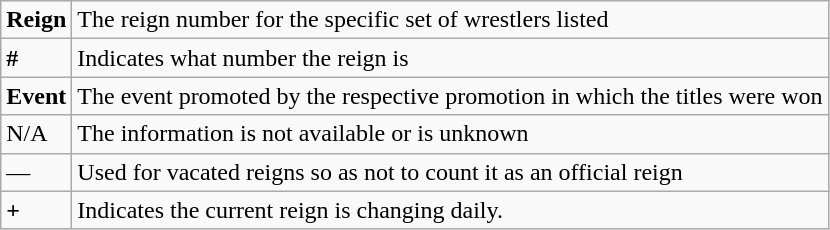<table class="wikitable">
<tr>
<td><strong>Reign</strong></td>
<td>The reign number for the specific set of wrestlers listed</td>
</tr>
<tr>
<td><strong>#</strong></td>
<td>Indicates what number the reign is</td>
</tr>
<tr>
<td><strong>Event</strong></td>
<td>The event promoted by the respective promotion in which the titles were won</td>
</tr>
<tr>
<td>N/A</td>
<td>The information is not available or is unknown</td>
</tr>
<tr>
<td>—</td>
<td>Used for vacated reigns so as not to count it as an official reign</td>
</tr>
<tr>
<td><strong>+</strong></td>
<td>Indicates the current reign is changing daily.</td>
</tr>
</table>
